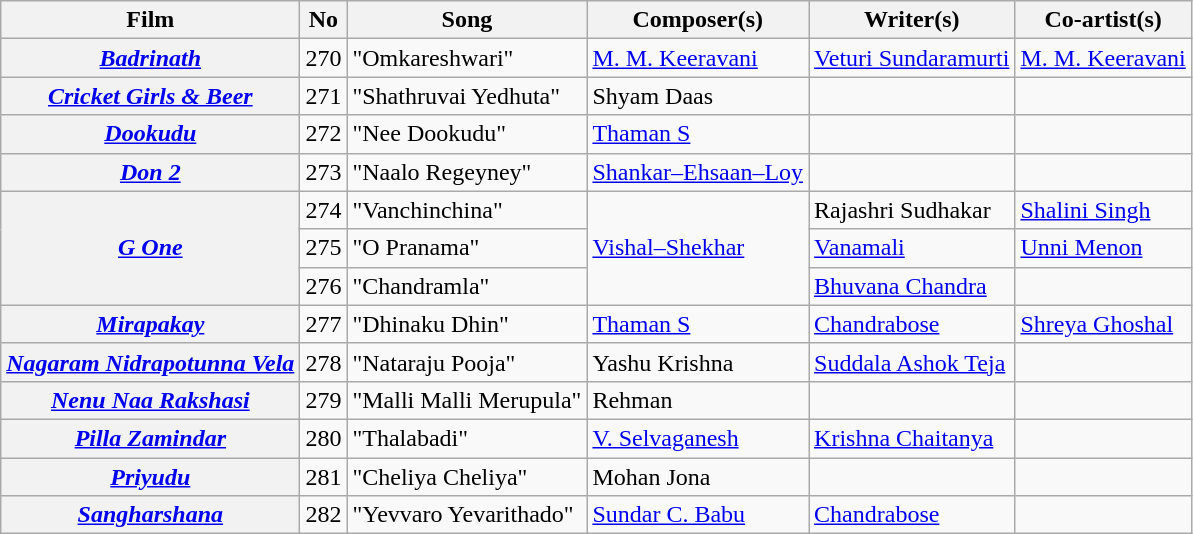<table class="wikitable">
<tr>
<th>Film</th>
<th>No</th>
<th>Song</th>
<th>Composer(s)</th>
<th>Writer(s)</th>
<th>Co-artist(s)</th>
</tr>
<tr>
<th><em><a href='#'>Badrinath</a></em></th>
<td>270</td>
<td>"Omkareshwari"</td>
<td><a href='#'>M. M. Keeravani</a></td>
<td><a href='#'>Veturi Sundaramurti</a></td>
<td><a href='#'>M. M. Keeravani</a></td>
</tr>
<tr>
<th><em><a href='#'>Cricket Girls & Beer</a></em></th>
<td>271</td>
<td>"Shathruvai Yedhuta"</td>
<td>Shyam Daas</td>
<td></td>
<td></td>
</tr>
<tr>
<th><em><a href='#'>Dookudu</a></em></th>
<td>272</td>
<td>"Nee Dookudu"</td>
<td><a href='#'>Thaman S</a></td>
<td></td>
<td></td>
</tr>
<tr>
<th><em><a href='#'>Don 2</a></em></th>
<td>273</td>
<td>"Naalo Regeyney"</td>
<td><a href='#'>Shankar–Ehsaan–Loy</a></td>
<td></td>
<td></td>
</tr>
<tr>
<th rowspan="3"><a href='#'><em>G One</em></a></th>
<td>274</td>
<td>"Vanchinchina"</td>
<td rowspan="3"><a href='#'>Vishal–Shekhar</a></td>
<td>Rajashri Sudhakar</td>
<td><a href='#'>Shalini Singh</a></td>
</tr>
<tr>
<td>275</td>
<td>"O Pranama"</td>
<td><a href='#'>Vanamali</a></td>
<td><a href='#'>Unni Menon</a></td>
</tr>
<tr>
<td>276</td>
<td>"Chandramla"</td>
<td><a href='#'>Bhuvana Chandra</a></td>
<td></td>
</tr>
<tr>
<th><em><a href='#'>Mirapakay</a></em></th>
<td>277</td>
<td>"Dhinaku Dhin"</td>
<td><a href='#'>Thaman S</a></td>
<td><a href='#'>Chandrabose</a></td>
<td><a href='#'>Shreya Ghoshal</a></td>
</tr>
<tr>
<th><em><a href='#'>Nagaram Nidrapotunna Vela</a></em></th>
<td>278</td>
<td>"Nataraju Pooja"</td>
<td>Yashu Krishna</td>
<td><a href='#'>Suddala Ashok Teja</a></td>
<td></td>
</tr>
<tr>
<th><em><a href='#'>Nenu Naa Rakshasi</a></em></th>
<td>279</td>
<td>"Malli Malli Merupula"</td>
<td>Rehman</td>
<td></td>
<td></td>
</tr>
<tr>
<th><em><a href='#'>Pilla Zamindar</a></em></th>
<td>280</td>
<td>"Thalabadi"</td>
<td><a href='#'>V. Selvaganesh</a></td>
<td><a href='#'>Krishna Chaitanya</a></td>
<td></td>
</tr>
<tr>
<th><em><a href='#'>Priyudu</a></em></th>
<td>281</td>
<td>"Cheliya Cheliya"</td>
<td>Mohan Jona</td>
<td></td>
<td></td>
</tr>
<tr>
<th><em><a href='#'>Sangharshana</a></em></th>
<td>282</td>
<td>"Yevvaro Yevarithado"</td>
<td><a href='#'>Sundar C. Babu</a></td>
<td><a href='#'>Chandrabose</a></td>
<td></td>
</tr>
</table>
